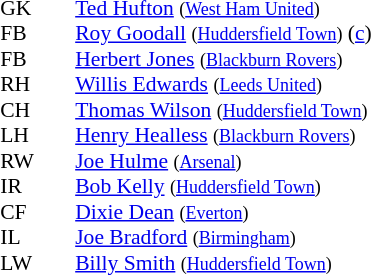<table style="font-size:90%; margin:0.2em auto;" cellspacing="0" cellpadding="0">
<tr>
<th width="25"></th>
<th width="25"></th>
</tr>
<tr>
<td>GK</td>
<td><strong> </strong></td>
<td><a href='#'>Ted Hufton</a> <small>(<a href='#'>West Ham United</a>)</small></td>
</tr>
<tr>
<td>FB</td>
<td><strong> </strong></td>
<td><a href='#'>Roy Goodall</a> <small>(<a href='#'>Huddersfield Town</a>)</small> (<a href='#'>c</a>)</td>
</tr>
<tr>
<td>FB</td>
<td><strong> </strong></td>
<td><a href='#'>Herbert Jones</a> <small>(<a href='#'>Blackburn Rovers</a>)</small></td>
</tr>
<tr>
<td>RH</td>
<td><strong> </strong></td>
<td><a href='#'>Willis Edwards</a> <small>(<a href='#'>Leeds United</a>)</small></td>
</tr>
<tr>
<td>CH</td>
<td><strong> </strong></td>
<td><a href='#'>Thomas Wilson</a> <small>(<a href='#'>Huddersfield Town</a>)</small></td>
</tr>
<tr>
<td>LH</td>
<td><strong> </strong></td>
<td><a href='#'>Henry Healless</a> <small>(<a href='#'>Blackburn Rovers</a>)</small></td>
</tr>
<tr>
<td>RW</td>
<td><strong> </strong></td>
<td><a href='#'>Joe Hulme</a> <small>(<a href='#'>Arsenal</a>)</small></td>
</tr>
<tr>
<td>IR</td>
<td><strong> </strong></td>
<td><a href='#'>Bob Kelly</a> <small>(<a href='#'>Huddersfield Town</a>)</small></td>
</tr>
<tr>
<td>CF</td>
<td><strong> </strong></td>
<td><a href='#'>Dixie Dean</a> <small>(<a href='#'>Everton</a>)</small></td>
</tr>
<tr>
<td>IL</td>
<td><strong> </strong></td>
<td><a href='#'>Joe Bradford</a> <small>(<a href='#'>Birmingham</a>)</small></td>
</tr>
<tr>
<td>LW</td>
<td><strong> </strong></td>
<td><a href='#'>Billy Smith</a> <small>(<a href='#'>Huddersfield Town</a>)</small></td>
</tr>
<tr>
</tr>
</table>
